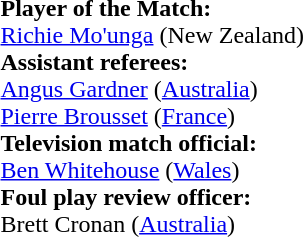<table style="width:100%">
<tr>
<td><br><strong>Player of the Match:</strong>
<br><a href='#'>Richie Mo'unga</a> (New Zealand)<br><strong>Assistant referees:</strong>
<br><a href='#'>Angus Gardner</a> (<a href='#'>Australia</a>)
<br><a href='#'>Pierre Brousset</a> (<a href='#'>France</a>)
<br><strong>Television match official:</strong>
<br><a href='#'>Ben Whitehouse</a> (<a href='#'>Wales</a>)
<br><strong>Foul play review officer:</strong>
<br>Brett Cronan (<a href='#'>Australia</a>)</td>
</tr>
</table>
